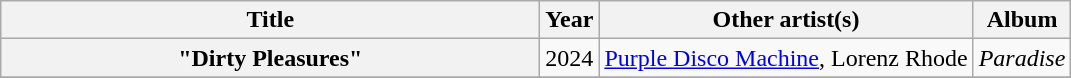<table class="wikitable plainrowheaders" style="text-align:center;">
<tr>
<th scope="col" style="width:22em;">Title</th>
<th scope="col">Year</th>
<th scope="col">Other artist(s)</th>
<th scope="col">Album</th>
</tr>
<tr>
<th scope="row">"Dirty Pleasures"</th>
<td>2024</td>
<td><a href='#'>Purple Disco Machine</a>, Lorenz Rhode</td>
<td><em>Paradise</em></td>
</tr>
<tr>
</tr>
</table>
